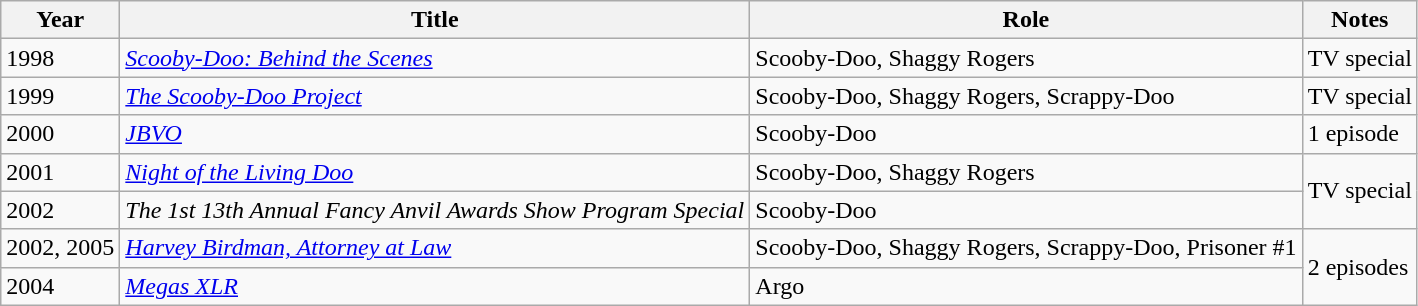<table class="wikitable">
<tr>
<th>Year</th>
<th>Title</th>
<th>Role</th>
<th>Notes</th>
</tr>
<tr>
<td>1998</td>
<td><em><a href='#'>Scooby-Doo: Behind the Scenes</a></em></td>
<td>Scooby-Doo, Shaggy Rogers</td>
<td>TV special</td>
</tr>
<tr>
<td>1999</td>
<td><em><a href='#'>The Scooby-Doo Project</a></em></td>
<td>Scooby-Doo, Shaggy Rogers, Scrappy-Doo</td>
<td>TV special</td>
</tr>
<tr>
<td>2000</td>
<td><em><a href='#'>JBVO</a></em></td>
<td>Scooby-Doo</td>
<td>1 episode</td>
</tr>
<tr>
<td>2001</td>
<td><em><a href='#'>Night of the Living Doo</a></em></td>
<td>Scooby-Doo, Shaggy Rogers</td>
<td rowspan="2">TV special</td>
</tr>
<tr>
<td>2002</td>
<td><em>The 1st 13th Annual Fancy Anvil Awards Show Program Special</em></td>
<td>Scooby-Doo</td>
</tr>
<tr>
<td>2002, 2005</td>
<td><em><a href='#'>Harvey Birdman, Attorney at Law</a></em></td>
<td>Scooby-Doo, Shaggy Rogers, Scrappy-Doo, Prisoner #1</td>
<td rowspan="2">2 episodes</td>
</tr>
<tr>
<td>2004</td>
<td><em><a href='#'>Megas XLR</a></em></td>
<td>Argo</td>
</tr>
</table>
